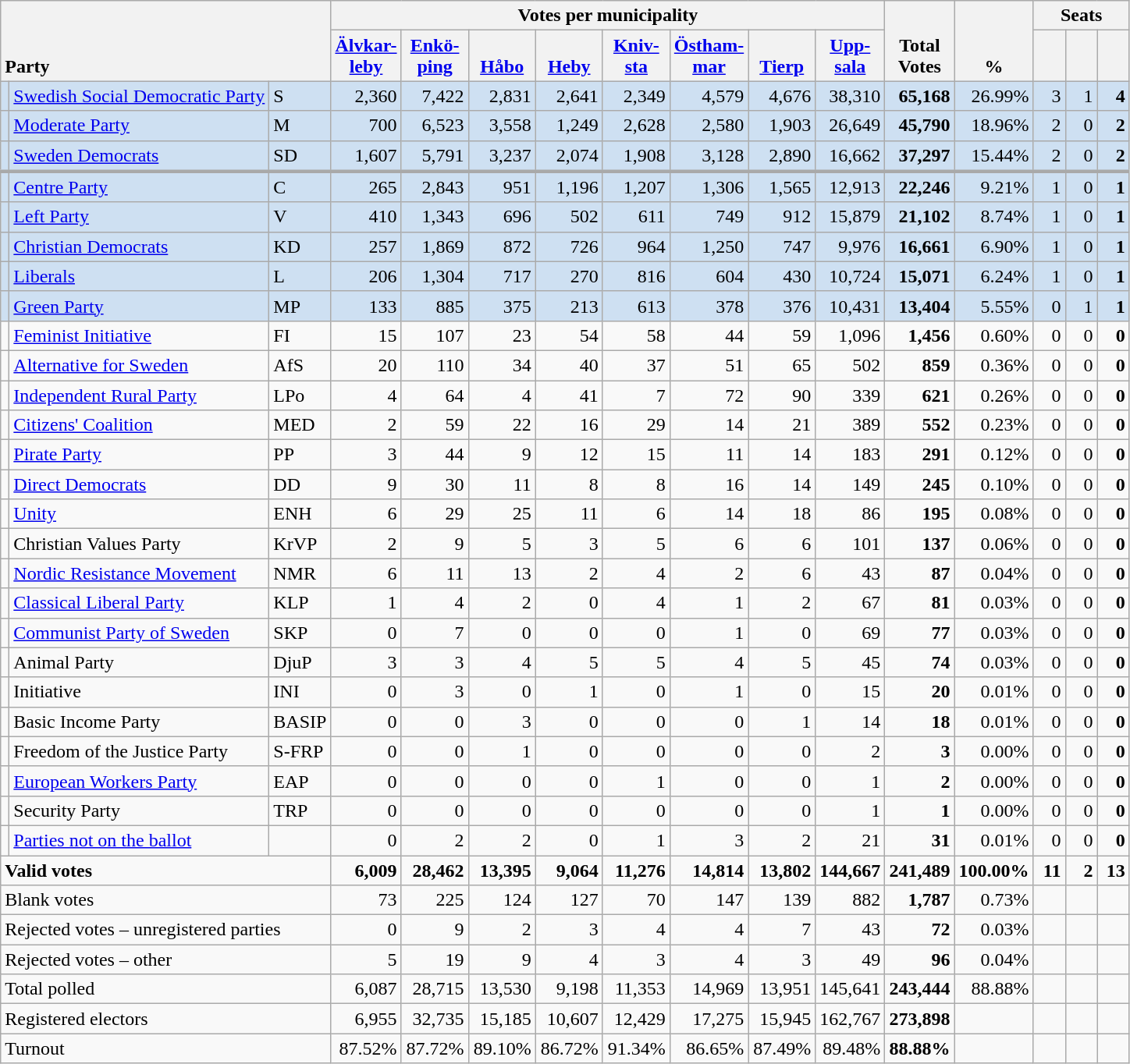<table class="wikitable" border="1" style="text-align:right;">
<tr>
<th style="text-align:left;" valign=bottom rowspan=2 colspan=3>Party</th>
<th colspan=8>Votes per municipality</th>
<th align=center valign=bottom rowspan=2 width="50">Total Votes</th>
<th align=center valign=bottom rowspan=2 width="50">%</th>
<th colspan=3>Seats</th>
</tr>
<tr>
<th align=center valign=bottom width="50"><a href='#'>Älvkar- leby</a></th>
<th align=center valign=bottom width="50"><a href='#'>Enkö- ping</a></th>
<th align=center valign=bottom width="50"><a href='#'>Håbo</a></th>
<th align=center valign=bottom width="50"><a href='#'>Heby</a></th>
<th align=center valign=bottom width="50"><a href='#'>Kniv- sta</a></th>
<th align=center valign=bottom width="50"><a href='#'>Östham- mar</a></th>
<th align=center valign=bottom width="50"><a href='#'>Tierp</a></th>
<th align=center valign=bottom width="50"><a href='#'>Upp- sala</a></th>
<th align=center valign=bottom width="20"><small></small></th>
<th align=center valign=bottom width="20"><small><a href='#'></a></small></th>
<th align=center valign=bottom width="20"><small></small></th>
</tr>
<tr style="background:#CEE0F2;">
<td></td>
<td align=left style="white-space: nowrap;"><a href='#'>Swedish Social Democratic Party</a></td>
<td align=left>S</td>
<td>2,360</td>
<td>7,422</td>
<td>2,831</td>
<td>2,641</td>
<td>2,349</td>
<td>4,579</td>
<td>4,676</td>
<td>38,310</td>
<td><strong>65,168</strong></td>
<td>26.99%</td>
<td>3</td>
<td>1</td>
<td><strong>4</strong></td>
</tr>
<tr style="background:#CEE0F2;">
<td></td>
<td align=left><a href='#'>Moderate Party</a></td>
<td align=left>M</td>
<td>700</td>
<td>6,523</td>
<td>3,558</td>
<td>1,249</td>
<td>2,628</td>
<td>2,580</td>
<td>1,903</td>
<td>26,649</td>
<td><strong>45,790</strong></td>
<td>18.96%</td>
<td>2</td>
<td>0</td>
<td><strong>2</strong></td>
</tr>
<tr style="background:#CEE0F2;">
<td></td>
<td align=left><a href='#'>Sweden Democrats</a></td>
<td align=left>SD</td>
<td>1,607</td>
<td>5,791</td>
<td>3,237</td>
<td>2,074</td>
<td>1,908</td>
<td>3,128</td>
<td>2,890</td>
<td>16,662</td>
<td><strong>37,297</strong></td>
<td>15.44%</td>
<td>2</td>
<td>0</td>
<td><strong>2</strong></td>
</tr>
<tr style="background:#CEE0F2; border-top:3px solid darkgray;">
<td></td>
<td align=left><a href='#'>Centre Party</a></td>
<td align=left>C</td>
<td>265</td>
<td>2,843</td>
<td>951</td>
<td>1,196</td>
<td>1,207</td>
<td>1,306</td>
<td>1,565</td>
<td>12,913</td>
<td><strong>22,246</strong></td>
<td>9.21%</td>
<td>1</td>
<td>0</td>
<td><strong>1</strong></td>
</tr>
<tr style="background:#CEE0F2;">
<td></td>
<td align=left><a href='#'>Left Party</a></td>
<td align=left>V</td>
<td>410</td>
<td>1,343</td>
<td>696</td>
<td>502</td>
<td>611</td>
<td>749</td>
<td>912</td>
<td>15,879</td>
<td><strong>21,102</strong></td>
<td>8.74%</td>
<td>1</td>
<td>0</td>
<td><strong>1</strong></td>
</tr>
<tr style="background:#CEE0F2;">
<td></td>
<td align=left><a href='#'>Christian Democrats</a></td>
<td align=left>KD</td>
<td>257</td>
<td>1,869</td>
<td>872</td>
<td>726</td>
<td>964</td>
<td>1,250</td>
<td>747</td>
<td>9,976</td>
<td><strong>16,661</strong></td>
<td>6.90%</td>
<td>1</td>
<td>0</td>
<td><strong>1</strong></td>
</tr>
<tr style="background:#CEE0F2;">
<td></td>
<td align=left><a href='#'>Liberals</a></td>
<td align=left>L</td>
<td>206</td>
<td>1,304</td>
<td>717</td>
<td>270</td>
<td>816</td>
<td>604</td>
<td>430</td>
<td>10,724</td>
<td><strong>15,071</strong></td>
<td>6.24%</td>
<td>1</td>
<td>0</td>
<td><strong>1</strong></td>
</tr>
<tr style="background:#CEE0F2;">
<td></td>
<td align=left><a href='#'>Green Party</a></td>
<td align=left>MP</td>
<td>133</td>
<td>885</td>
<td>375</td>
<td>213</td>
<td>613</td>
<td>378</td>
<td>376</td>
<td>10,431</td>
<td><strong>13,404</strong></td>
<td>5.55%</td>
<td>0</td>
<td>1</td>
<td><strong>1</strong></td>
</tr>
<tr>
<td></td>
<td align=left><a href='#'>Feminist Initiative</a></td>
<td align=left>FI</td>
<td>15</td>
<td>107</td>
<td>23</td>
<td>54</td>
<td>58</td>
<td>44</td>
<td>59</td>
<td>1,096</td>
<td><strong>1,456</strong></td>
<td>0.60%</td>
<td>0</td>
<td>0</td>
<td><strong>0</strong></td>
</tr>
<tr>
<td></td>
<td align=left><a href='#'>Alternative for Sweden</a></td>
<td align=left>AfS</td>
<td>20</td>
<td>110</td>
<td>34</td>
<td>40</td>
<td>37</td>
<td>51</td>
<td>65</td>
<td>502</td>
<td><strong>859</strong></td>
<td>0.36%</td>
<td>0</td>
<td>0</td>
<td><strong>0</strong></td>
</tr>
<tr>
<td></td>
<td align=left><a href='#'>Independent Rural Party</a></td>
<td align=left>LPo</td>
<td>4</td>
<td>64</td>
<td>4</td>
<td>41</td>
<td>7</td>
<td>72</td>
<td>90</td>
<td>339</td>
<td><strong>621</strong></td>
<td>0.26%</td>
<td>0</td>
<td>0</td>
<td><strong>0</strong></td>
</tr>
<tr>
<td></td>
<td align=left><a href='#'>Citizens' Coalition</a></td>
<td align=left>MED</td>
<td>2</td>
<td>59</td>
<td>22</td>
<td>16</td>
<td>29</td>
<td>14</td>
<td>21</td>
<td>389</td>
<td><strong>552</strong></td>
<td>0.23%</td>
<td>0</td>
<td>0</td>
<td><strong>0</strong></td>
</tr>
<tr>
<td></td>
<td align=left><a href='#'>Pirate Party</a></td>
<td align=left>PP</td>
<td>3</td>
<td>44</td>
<td>9</td>
<td>12</td>
<td>15</td>
<td>11</td>
<td>14</td>
<td>183</td>
<td><strong>291</strong></td>
<td>0.12%</td>
<td>0</td>
<td>0</td>
<td><strong>0</strong></td>
</tr>
<tr>
<td></td>
<td align=left><a href='#'>Direct Democrats</a></td>
<td align=left>DD</td>
<td>9</td>
<td>30</td>
<td>11</td>
<td>8</td>
<td>8</td>
<td>16</td>
<td>14</td>
<td>149</td>
<td><strong>245</strong></td>
<td>0.10%</td>
<td>0</td>
<td>0</td>
<td><strong>0</strong></td>
</tr>
<tr>
<td></td>
<td align=left><a href='#'>Unity</a></td>
<td align=left>ENH</td>
<td>6</td>
<td>29</td>
<td>25</td>
<td>11</td>
<td>6</td>
<td>14</td>
<td>18</td>
<td>86</td>
<td><strong>195</strong></td>
<td>0.08%</td>
<td>0</td>
<td>0</td>
<td><strong>0</strong></td>
</tr>
<tr>
<td></td>
<td align=left>Christian Values Party</td>
<td align=left>KrVP</td>
<td>2</td>
<td>9</td>
<td>5</td>
<td>3</td>
<td>5</td>
<td>6</td>
<td>6</td>
<td>101</td>
<td><strong>137</strong></td>
<td>0.06%</td>
<td>0</td>
<td>0</td>
<td><strong>0</strong></td>
</tr>
<tr>
<td></td>
<td align=left><a href='#'>Nordic Resistance Movement</a></td>
<td align=left>NMR</td>
<td>6</td>
<td>11</td>
<td>13</td>
<td>2</td>
<td>4</td>
<td>2</td>
<td>6</td>
<td>43</td>
<td><strong>87</strong></td>
<td>0.04%</td>
<td>0</td>
<td>0</td>
<td><strong>0</strong></td>
</tr>
<tr>
<td></td>
<td align=left><a href='#'>Classical Liberal Party</a></td>
<td align=left>KLP</td>
<td>1</td>
<td>4</td>
<td>2</td>
<td>0</td>
<td>4</td>
<td>1</td>
<td>2</td>
<td>67</td>
<td><strong>81</strong></td>
<td>0.03%</td>
<td>0</td>
<td>0</td>
<td><strong>0</strong></td>
</tr>
<tr>
<td></td>
<td align=left><a href='#'>Communist Party of Sweden</a></td>
<td align=left>SKP</td>
<td>0</td>
<td>7</td>
<td>0</td>
<td>0</td>
<td>0</td>
<td>1</td>
<td>0</td>
<td>69</td>
<td><strong>77</strong></td>
<td>0.03%</td>
<td>0</td>
<td>0</td>
<td><strong>0</strong></td>
</tr>
<tr>
<td></td>
<td align=left>Animal Party</td>
<td align=left>DjuP</td>
<td>3</td>
<td>3</td>
<td>4</td>
<td>5</td>
<td>5</td>
<td>4</td>
<td>5</td>
<td>45</td>
<td><strong>74</strong></td>
<td>0.03%</td>
<td>0</td>
<td>0</td>
<td><strong>0</strong></td>
</tr>
<tr>
<td></td>
<td align=left>Initiative</td>
<td align=left>INI</td>
<td>0</td>
<td>3</td>
<td>0</td>
<td>1</td>
<td>0</td>
<td>1</td>
<td>0</td>
<td>15</td>
<td><strong>20</strong></td>
<td>0.01%</td>
<td>0</td>
<td>0</td>
<td><strong>0</strong></td>
</tr>
<tr>
<td></td>
<td align=left>Basic Income Party</td>
<td align=left>BASIP</td>
<td>0</td>
<td>0</td>
<td>3</td>
<td>0</td>
<td>0</td>
<td>0</td>
<td>1</td>
<td>14</td>
<td><strong>18</strong></td>
<td>0.01%</td>
<td>0</td>
<td>0</td>
<td><strong>0</strong></td>
</tr>
<tr>
<td></td>
<td align=left>Freedom of the Justice Party</td>
<td align=left>S-FRP</td>
<td>0</td>
<td>0</td>
<td>1</td>
<td>0</td>
<td>0</td>
<td>0</td>
<td>0</td>
<td>2</td>
<td><strong>3</strong></td>
<td>0.00%</td>
<td>0</td>
<td>0</td>
<td><strong>0</strong></td>
</tr>
<tr>
<td></td>
<td align=left><a href='#'>European Workers Party</a></td>
<td align=left>EAP</td>
<td>0</td>
<td>0</td>
<td>0</td>
<td>0</td>
<td>1</td>
<td>0</td>
<td>0</td>
<td>1</td>
<td><strong>2</strong></td>
<td>0.00%</td>
<td>0</td>
<td>0</td>
<td><strong>0</strong></td>
</tr>
<tr>
<td></td>
<td align=left>Security Party</td>
<td align=left>TRP</td>
<td>0</td>
<td>0</td>
<td>0</td>
<td>0</td>
<td>0</td>
<td>0</td>
<td>0</td>
<td>1</td>
<td><strong>1</strong></td>
<td>0.00%</td>
<td>0</td>
<td>0</td>
<td><strong>0</strong></td>
</tr>
<tr>
<td></td>
<td align=left><a href='#'>Parties not on the ballot</a></td>
<td></td>
<td>0</td>
<td>2</td>
<td>2</td>
<td>0</td>
<td>1</td>
<td>3</td>
<td>2</td>
<td>21</td>
<td><strong>31</strong></td>
<td>0.01%</td>
<td>0</td>
<td>0</td>
<td><strong>0</strong></td>
</tr>
<tr style="font-weight:bold">
<td align=left colspan=3>Valid votes</td>
<td>6,009</td>
<td>28,462</td>
<td>13,395</td>
<td>9,064</td>
<td>11,276</td>
<td>14,814</td>
<td>13,802</td>
<td>144,667</td>
<td>241,489</td>
<td>100.00%</td>
<td>11</td>
<td>2</td>
<td>13</td>
</tr>
<tr>
<td align=left colspan=3>Blank votes</td>
<td>73</td>
<td>225</td>
<td>124</td>
<td>127</td>
<td>70</td>
<td>147</td>
<td>139</td>
<td>882</td>
<td><strong>1,787</strong></td>
<td>0.73%</td>
<td></td>
<td></td>
<td></td>
</tr>
<tr>
<td align=left colspan=3>Rejected votes – unregistered parties</td>
<td>0</td>
<td>9</td>
<td>2</td>
<td>3</td>
<td>4</td>
<td>4</td>
<td>7</td>
<td>43</td>
<td><strong>72</strong></td>
<td>0.03%</td>
<td></td>
<td></td>
<td></td>
</tr>
<tr>
<td align=left colspan=3>Rejected votes – other</td>
<td>5</td>
<td>19</td>
<td>9</td>
<td>4</td>
<td>3</td>
<td>4</td>
<td>3</td>
<td>49</td>
<td><strong>96</strong></td>
<td>0.04%</td>
<td></td>
<td></td>
<td></td>
</tr>
<tr>
<td align=left colspan=3>Total polled</td>
<td>6,087</td>
<td>28,715</td>
<td>13,530</td>
<td>9,198</td>
<td>11,353</td>
<td>14,969</td>
<td>13,951</td>
<td>145,641</td>
<td><strong>243,444</strong></td>
<td>88.88%</td>
<td></td>
<td></td>
<td></td>
</tr>
<tr>
<td align=left colspan=3>Registered electors</td>
<td>6,955</td>
<td>32,735</td>
<td>15,185</td>
<td>10,607</td>
<td>12,429</td>
<td>17,275</td>
<td>15,945</td>
<td>162,767</td>
<td><strong>273,898</strong></td>
<td></td>
<td></td>
<td></td>
<td></td>
</tr>
<tr>
<td align=left colspan=3>Turnout</td>
<td>87.52%</td>
<td>87.72%</td>
<td>89.10%</td>
<td>86.72%</td>
<td>91.34%</td>
<td>86.65%</td>
<td>87.49%</td>
<td>89.48%</td>
<td><strong>88.88%</strong></td>
<td></td>
<td></td>
<td></td>
<td></td>
</tr>
</table>
